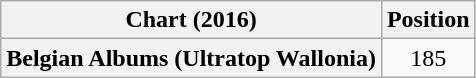<table class="wikitable plainrowheaders" style="text-align:center">
<tr>
<th scope="col">Chart (2016)</th>
<th scope="col">Position</th>
</tr>
<tr>
<th scope="row">Belgian Albums (Ultratop Wallonia)</th>
<td>185</td>
</tr>
</table>
